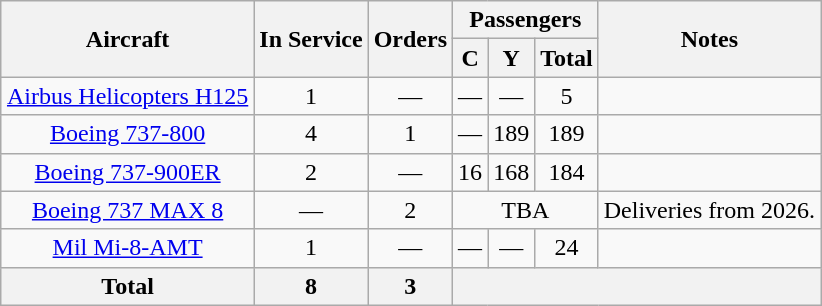<table class="wikitable" style="border-collapse:collapse;text-align:center;margin:auto;">
<tr>
<th rowspan="2">Aircraft</th>
<th rowspan="2">In Service</th>
<th rowspan="2">Orders</th>
<th colspan="3">Passengers</th>
<th rowspan="2">Notes</th>
</tr>
<tr>
<th><abbr>C</abbr></th>
<th><abbr>Y</abbr></th>
<th>Total</th>
</tr>
<tr>
<td><a href='#'>Airbus Helicopters H125</a></td>
<td>1</td>
<td>—</td>
<td>—</td>
<td>—</td>
<td>5</td>
<td></td>
</tr>
<tr>
<td><a href='#'>Boeing 737-800</a></td>
<td>4</td>
<td>1</td>
<td>—</td>
<td>189</td>
<td>189</td>
<td></td>
</tr>
<tr>
<td><a href='#'>Boeing 737-900ER</a></td>
<td>2</td>
<td>—</td>
<td>16</td>
<td>168</td>
<td>184</td>
<td></td>
</tr>
<tr>
<td><a href='#'>Boeing 737 MAX 8</a></td>
<td>—</td>
<td>2</td>
<td colspan="3"><abbr>TBA</abbr></td>
<td>Deliveries from 2026.</td>
</tr>
<tr>
<td><a href='#'>Mil Mi-8-AMT</a></td>
<td>1</td>
<td>—</td>
<td>—</td>
<td>—</td>
<td>24</td>
<td></td>
</tr>
<tr>
<th>Total</th>
<th>8</th>
<th>3</th>
<th colspan="4"></th>
</tr>
</table>
